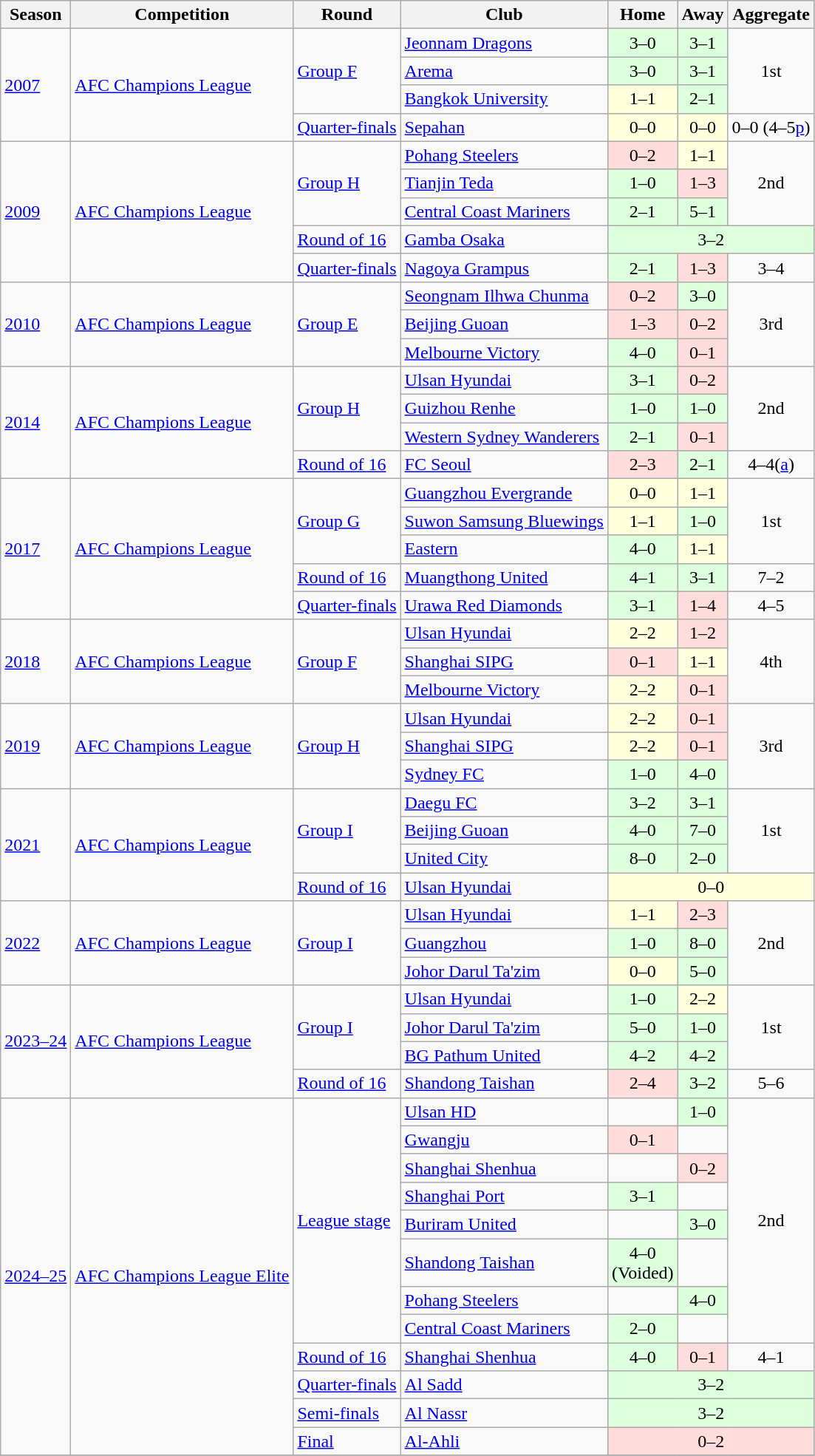<table class="wikitable">
<tr>
<th>Season</th>
<th>Competition</th>
<th>Round</th>
<th>Club</th>
<th>Home</th>
<th>Away</th>
<th>Aggregate</th>
</tr>
<tr>
<td rowspan="4"><a href='#'>2007</a></td>
<td rowspan="4"><a href='#'>AFC Champions League</a></td>
<td rowspan="3"><a href='#'>Group F</a></td>
<td> <a href='#'>Jeonnam Dragons</a></td>
<td style="text-align:center;background:#dfd;">3–0</td>
<td style="text-align:center;background:#dfd;">3–1</td>
<td rowspan="3" style="text-align:center;">1st</td>
</tr>
<tr>
<td> <a href='#'>Arema</a></td>
<td style="text-align:center;background:#dfd;">3–0</td>
<td style="text-align:center;background:#dfd;">3–1</td>
</tr>
<tr>
<td> <a href='#'>Bangkok University</a></td>
<td style="text-align:center;background:#ffd;">1–1</td>
<td style="text-align:center;background:#dfd;">2–1</td>
</tr>
<tr>
<td><a href='#'>Quarter-finals</a></td>
<td> <a href='#'>Sepahan</a></td>
<td style="text-align:center;background:#ffd;">0–0</td>
<td style="text-align:center;background:#ffd;">0–0</td>
<td style="text-align:center;">0–0 (4–5<a href='#'>p</a>)</td>
</tr>
<tr>
<td rowspan="5"><a href='#'>2009</a></td>
<td rowspan="5"><a href='#'>AFC Champions League</a></td>
<td rowspan="3"><a href='#'>Group H</a></td>
<td> <a href='#'>Pohang Steelers</a></td>
<td style="text-align:center;background:#fdd;">0–2</td>
<td style="text-align:center;background:#ffd;">1–1</td>
<td rowspan="3" style="text-align:center;">2nd</td>
</tr>
<tr>
<td> <a href='#'>Tianjin Teda</a></td>
<td style="text-align:center;background:#dfd;">1–0</td>
<td style="text-align:center;background:#fdd;">1–3</td>
</tr>
<tr>
<td> <a href='#'>Central Coast Mariners</a></td>
<td style="text-align:center;background:#dfd;">2–1</td>
<td style="text-align:center;background:#dfd;">5–1</td>
</tr>
<tr>
<td><a href='#'>Round of 16</a></td>
<td> <a href='#'>Gamba Osaka</a></td>
<td colspan="3" style="text-align:center;background:#dfd;">3–2</td>
</tr>
<tr>
<td><a href='#'>Quarter-finals</a></td>
<td> <a href='#'>Nagoya Grampus</a></td>
<td style="text-align:center;background:#dfd;">2–1</td>
<td style="text-align:center;background:#fdd;">1–3</td>
<td style="text-align:center;">3–4</td>
</tr>
<tr>
<td rowspan="3"><a href='#'>2010</a></td>
<td rowspan="3"><a href='#'>AFC Champions League</a></td>
<td rowspan="3"><a href='#'>Group E</a></td>
<td> <a href='#'>Seongnam Ilhwa Chunma</a></td>
<td style="text-align:center;background:#fdd;">0–2</td>
<td style="text-align:center;background:#dfd;">3–0</td>
<td rowspan="3" style="text-align:center;">3rd</td>
</tr>
<tr>
<td> <a href='#'>Beijing Guoan</a></td>
<td style="text-align:center;background:#fdd;">1–3</td>
<td style="text-align:center;background:#fdd;">0–2</td>
</tr>
<tr>
<td> <a href='#'>Melbourne Victory</a></td>
<td style="text-align:center;background:#dfd;">4–0</td>
<td style="text-align:center;background:#fdd;">0–1</td>
</tr>
<tr>
<td rowspan="4"><a href='#'>2014</a></td>
<td rowspan="4"><a href='#'>AFC Champions League</a></td>
<td rowspan="3"><a href='#'>Group H</a></td>
<td> <a href='#'>Ulsan Hyundai</a></td>
<td style="text-align:center;background:#dfd;">3–1</td>
<td style="text-align:center;background:#fdd;">0–2</td>
<td rowspan="3" style="text-align:center;">2nd</td>
</tr>
<tr>
<td> <a href='#'>Guizhou Renhe</a></td>
<td style="text-align:center;background:#dfd;">1–0</td>
<td style="text-align:center;background:#dfd;">1–0</td>
</tr>
<tr>
<td> <a href='#'>Western Sydney Wanderers</a></td>
<td style="text-align:center;background:#dfd;">2–1</td>
<td style="text-align:center;background:#fdd;">0–1</td>
</tr>
<tr>
<td><a href='#'>Round of 16</a></td>
<td> <a href='#'>FC Seoul</a></td>
<td style="text-align:center;background:#fdd;">2–3</td>
<td style="text-align:center;background:#dfd;">2–1</td>
<td style="text-align:center;">4–4(<a href='#'>a</a>)</td>
</tr>
<tr>
<td rowspan="5"><a href='#'>2017</a></td>
<td rowspan="5"><a href='#'>AFC Champions League</a></td>
<td rowspan="3"><a href='#'>Group G</a></td>
<td> <a href='#'>Guangzhou Evergrande</a></td>
<td style="text-align:center;background:#ffd;">0–0</td>
<td style="text-align:center;background:#ffd;">1–1</td>
<td rowspan="3" style="text-align:center;">1st</td>
</tr>
<tr>
<td> <a href='#'>Suwon Samsung Bluewings</a></td>
<td style="text-align:center;background:#ffd;">1–1</td>
<td style="text-align:center;background:#dfd;">1–0</td>
</tr>
<tr>
<td> <a href='#'>Eastern</a></td>
<td style="text-align:center;background:#dfd;">4–0</td>
<td style="text-align:center;background:#ffd;">1–1</td>
</tr>
<tr>
<td><a href='#'>Round of 16</a></td>
<td> <a href='#'>Muangthong United</a></td>
<td style="text-align:center;background:#dfd;">4–1</td>
<td style="text-align:center;background:#dfd;">3–1</td>
<td style="text-align:center;">7–2</td>
</tr>
<tr>
<td><a href='#'>Quarter-finals</a></td>
<td> <a href='#'>Urawa Red Diamonds</a></td>
<td style="text-align:center;background:#dfd;">3–1</td>
<td style="text-align:center;background:#fdd;">1–4</td>
<td style="text-align:center;">4–5</td>
</tr>
<tr>
<td rowspan="3"><a href='#'>2018</a></td>
<td rowspan="3"><a href='#'>AFC Champions League</a></td>
<td rowspan="3"><a href='#'>Group F</a></td>
<td> <a href='#'>Ulsan Hyundai</a></td>
<td style="text-align:center;background:#ffd;">2–2</td>
<td style="text-align:center;background:#fdd;">1–2</td>
<td rowspan="3" style="text-align:center;">4th</td>
</tr>
<tr>
<td> <a href='#'>Shanghai SIPG</a></td>
<td style="text-align:center;background:#fdd;">0–1</td>
<td style="text-align:center;background:#ffd;">1–1</td>
</tr>
<tr>
<td> <a href='#'>Melbourne Victory</a></td>
<td style="text-align:center;background:#ffd;">2–2</td>
<td style="text-align:center;background:#fdd;">0–1</td>
</tr>
<tr>
<td rowspan="3"><a href='#'>2019</a></td>
<td rowspan="3"><a href='#'>AFC Champions League</a></td>
<td rowspan="3"><a href='#'>Group H</a></td>
<td> <a href='#'>Ulsan Hyundai</a></td>
<td style="text-align:center;background:#ffd;">2–2</td>
<td style="text-align:center;background:#fdd;">0–1</td>
<td rowspan="3" style="text-align:center;">3rd</td>
</tr>
<tr>
<td> <a href='#'>Shanghai SIPG</a></td>
<td style="text-align:center;background:#ffd;">2–2</td>
<td style="text-align:center;background:#fdd;">0–1</td>
</tr>
<tr>
<td> <a href='#'>Sydney FC</a></td>
<td style="text-align:center;background:#dfd;">1–0</td>
<td style="text-align:center;background:#dfd;">4–0</td>
</tr>
<tr>
<td rowspan="4"><a href='#'>2021</a></td>
<td rowspan="4"><a href='#'>AFC Champions League</a></td>
<td rowspan="3"><a href='#'>Group I</a></td>
<td> <a href='#'>Daegu FC</a></td>
<td style="text-align:center;background:#dfd;">3–2</td>
<td style="text-align:center;background:#dfd;">3–1</td>
<td rowspan="3" style="text-align:center;">1st</td>
</tr>
<tr>
<td> <a href='#'>Beijing Guoan</a></td>
<td style="text-align:center;background:#dfd;">4–0</td>
<td style="text-align:center;background:#dfd;">7–0</td>
</tr>
<tr>
<td> <a href='#'>United City</a></td>
<td style="text-align:center;background:#dfd;">8–0</td>
<td style="text-align:center;background:#dfd;">2–0</td>
</tr>
<tr>
<td><a href='#'>Round of 16</a></td>
<td> <a href='#'>Ulsan Hyundai</a></td>
<td colspan="3" style="text-align:center;background:#ffd;">0–0 </td>
</tr>
<tr>
<td rowspan=3><a href='#'>2022</a></td>
<td rowspan="3"><a href='#'>AFC Champions League</a></td>
<td rowspan="3"><a href='#'>Group I</a></td>
<td> <a href='#'>Ulsan Hyundai</a></td>
<td style="text-align:center;background:#ffd;">1–1</td>
<td style="text-align:center;background:#fdd;">2–3</td>
<td rowspan=3 align=center>2nd</td>
</tr>
<tr>
<td> <a href='#'>Guangzhou</a></td>
<td style="text-align:center;background:#dfd;">1–0</td>
<td style="text-align:center;background:#dfd;">8–0</td>
</tr>
<tr>
<td> <a href='#'>Johor Darul Ta'zim</a></td>
<td style="text-align:center;background:#ffd;">0–0</td>
<td style="text-align:center;background:#dfd;">5–0</td>
</tr>
<tr>
<td rowspan="4"><a href='#'>2023–24</a></td>
<td rowspan="4"><a href='#'>AFC Champions League</a></td>
<td rowspan="3"><a href='#'>Group I</a></td>
<td> <a href='#'>Ulsan Hyundai</a></td>
<td style="text-align:center;background:#dfd;">1–0</td>
<td style="text-align:center;background:#ffd;">2–2</td>
<td rowspan="3" style="text-align:center;">1st</td>
</tr>
<tr>
<td> <a href='#'>Johor Darul Ta'zim</a></td>
<td style="text-align:center;background:#dfd;">5–0</td>
<td style="text-align:center;background:#dfd;">1–0</td>
</tr>
<tr>
<td> <a href='#'>BG Pathum United</a></td>
<td style="text-align:center;background:#dfd;">4–2</td>
<td style="text-align:center;background:#dfd;">4–2</td>
</tr>
<tr>
<td><a href='#'>Round of 16</a></td>
<td> <a href='#'>Shandong Taishan</a></td>
<td style="text-align:center;background:#fdd;">2–4</td>
<td style="text-align:center;background:#dfd;">3–2</td>
<td style="text-align:center;">5–6</td>
</tr>
<tr>
<td rowspan="12"><a href='#'>2024–25</a></td>
<td rowspan="12"><a href='#'>AFC Champions League Elite</a></td>
<td rowspan="8"><a href='#'>League stage</a></td>
<td> <a href='#'>Ulsan HD</a></td>
<td></td>
<td style="text-align:center; background:#dfd;">1–0</td>
<td rowspan="8" style="text-align:center;">2nd</td>
</tr>
<tr>
<td> <a href='#'>Gwangju</a></td>
<td style="text-align:center; background:#fdd;">0–1</td>
<td></td>
</tr>
<tr>
<td> <a href='#'>Shanghai Shenhua</a></td>
<td></td>
<td style="text-align:center; background:#fdd;">0–2</td>
</tr>
<tr>
<td> <a href='#'>Shanghai Port</a></td>
<td style="text-align:center; background:#dfd;">3–1</td>
<td></td>
</tr>
<tr>
<td> <a href='#'>Buriram United</a></td>
<td></td>
<td style="text-align:center; background:#dfd;">3–0</td>
</tr>
<tr>
<td> <a href='#'>Shandong Taishan</a></td>
<td style="text-align:center; background:#dfd;">4–0 <br>(Voided)</td>
<td></td>
</tr>
<tr>
<td> <a href='#'>Pohang Steelers</a></td>
<td></td>
<td style="text-align:center; background:#dfd;">4–0</td>
</tr>
<tr>
<td> <a href='#'>Central Coast Mariners</a></td>
<td style="text-align:center; background:#dfd;">2–0</td>
<td></td>
</tr>
<tr>
<td><a href='#'>Round of 16</a></td>
<td> <a href='#'>Shanghai Shenhua</a></td>
<td style="text-align:center;background:#dfd;">4–0</td>
<td style="text-align:center;background:#fdd;">0–1</td>
<td style="text-align:center;">4–1</td>
</tr>
<tr>
<td><a href='#'>Quarter-finals</a></td>
<td> <a href='#'>Al Sadd</a></td>
<td colspan="3" style="text-align:center;background:#dfd;">3–2</td>
</tr>
<tr>
<td><a href='#'>Semi-finals</a></td>
<td> <a href='#'>Al Nassr</a></td>
<td colspan="3" style="text-align:center;background:#dfd;">3–2</td>
</tr>
<tr>
<td><a href='#'>Final</a></td>
<td> <a href='#'>Al-Ahli</a></td>
<td colspan="3" style="text-align:center;background:#fdd;">0–2</td>
</tr>
<tr>
</tr>
</table>
